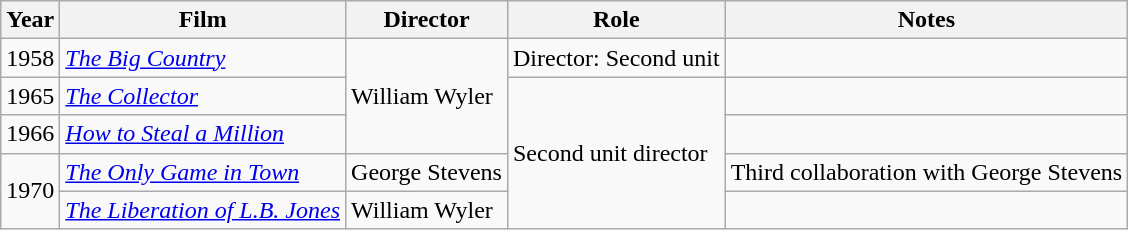<table class="wikitable">
<tr>
<th>Year</th>
<th>Film</th>
<th>Director</th>
<th>Role</th>
<th>Notes</th>
</tr>
<tr>
<td>1958</td>
<td><em><a href='#'>The Big Country</a></em></td>
<td rowspan=3>William Wyler</td>
<td>Director: Second unit</td>
<td></td>
</tr>
<tr>
<td>1965</td>
<td><em><a href='#'>The Collector</a></em></td>
<td rowspan=4>Second unit director</td>
<td></td>
</tr>
<tr>
<td>1966</td>
<td><em><a href='#'>How to Steal a Million</a></em></td>
<td></td>
</tr>
<tr>
<td rowspan=2>1970</td>
<td><em><a href='#'>The Only Game in Town</a></em></td>
<td>George Stevens</td>
<td>Third collaboration with George Stevens</td>
</tr>
<tr>
<td><em><a href='#'>The Liberation of L.B. Jones</a></em></td>
<td>William Wyler</td>
<td></td>
</tr>
</table>
